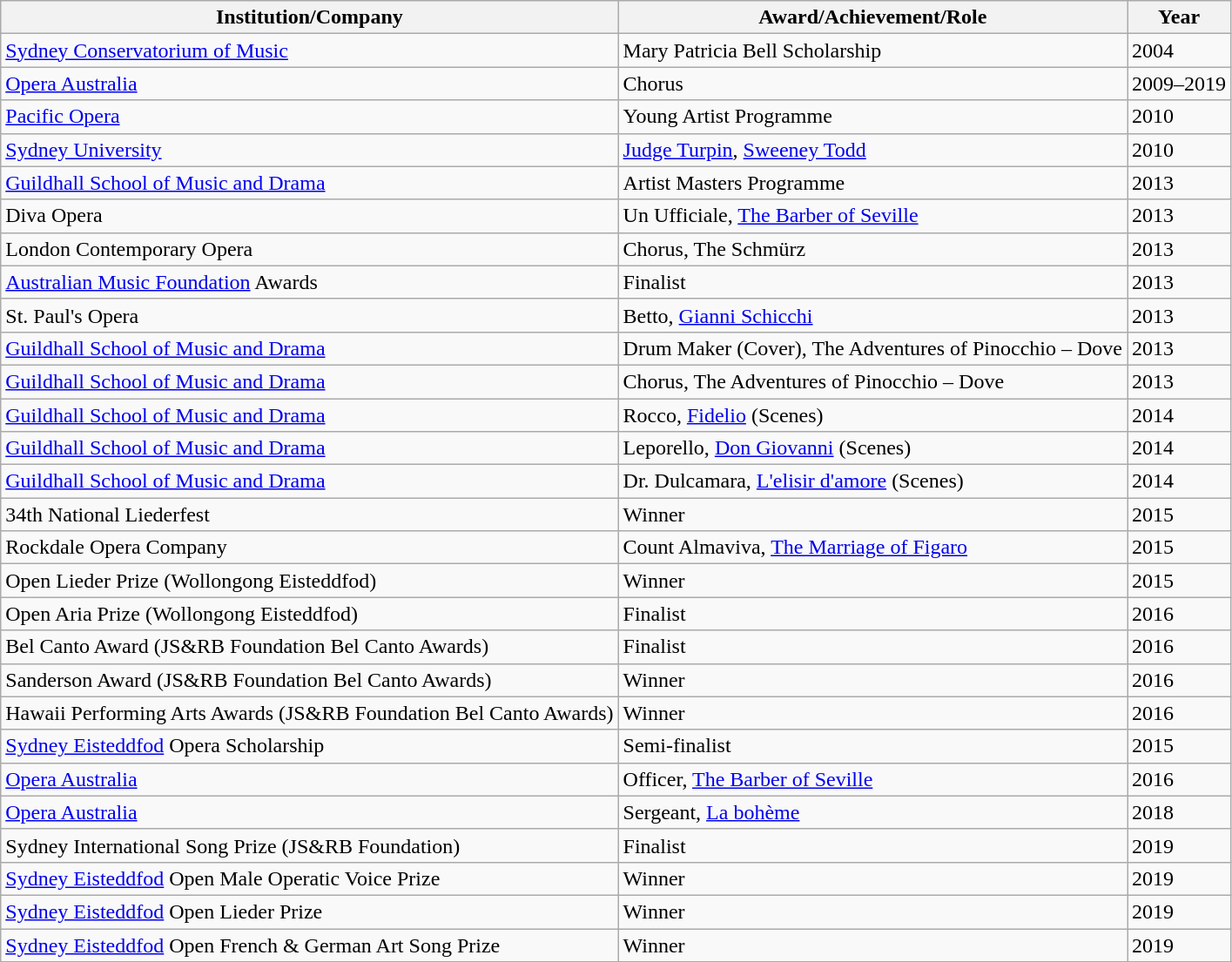<table class="wikitable sortable">
<tr>
<th>Institution/Company</th>
<th>Award/Achievement/Role</th>
<th>Year</th>
</tr>
<tr>
<td><a href='#'>Sydney Conservatorium of Music</a></td>
<td>Mary Patricia Bell Scholarship</td>
<td>2004</td>
</tr>
<tr>
<td><a href='#'>Opera Australia</a></td>
<td>Chorus</td>
<td>2009–2019</td>
</tr>
<tr>
<td><a href='#'>Pacific Opera</a></td>
<td>Young Artist Programme</td>
<td>2010</td>
</tr>
<tr>
<td><a href='#'>Sydney University</a></td>
<td><a href='#'>Judge Turpin</a>, <a href='#'>Sweeney Todd</a></td>
<td>2010</td>
</tr>
<tr>
<td><a href='#'>Guildhall School of Music and Drama</a></td>
<td>Artist Masters Programme</td>
<td>2013</td>
</tr>
<tr>
<td>Diva Opera</td>
<td>Un Ufficiale, <a href='#'>The Barber of Seville</a></td>
<td>2013</td>
</tr>
<tr>
<td>London Contemporary Opera</td>
<td>Chorus, The Schmürz</td>
<td>2013</td>
</tr>
<tr>
<td><a href='#'>Australian Music Foundation</a> Awards</td>
<td>Finalist</td>
<td>2013</td>
</tr>
<tr>
<td>St. Paul's Opera</td>
<td>Betto, <a href='#'>Gianni Schicchi</a></td>
<td>2013</td>
</tr>
<tr>
<td><a href='#'>Guildhall School of Music and Drama</a></td>
<td>Drum Maker (Cover), The Adventures of Pinocchio – Dove</td>
<td>2013</td>
</tr>
<tr>
<td><a href='#'>Guildhall School of Music and Drama</a></td>
<td>Chorus, The Adventures of Pinocchio – Dove</td>
<td>2013</td>
</tr>
<tr>
<td><a href='#'>Guildhall School of Music and Drama</a></td>
<td>Rocco, <a href='#'>Fidelio</a> (Scenes)</td>
<td>2014</td>
</tr>
<tr>
<td><a href='#'>Guildhall School of Music and Drama</a></td>
<td>Leporello, <a href='#'>Don Giovanni</a> (Scenes)</td>
<td>2014</td>
</tr>
<tr>
<td><a href='#'>Guildhall School of Music and Drama</a></td>
<td>Dr. Dulcamara, <a href='#'>L'elisir d'amore</a> (Scenes)</td>
<td>2014</td>
</tr>
<tr>
<td>34th National Liederfest</td>
<td>Winner</td>
<td>2015</td>
</tr>
<tr>
<td>Rockdale Opera Company</td>
<td>Count Almaviva, <a href='#'>The Marriage of Figaro</a></td>
<td>2015</td>
</tr>
<tr>
<td>Open Lieder Prize (Wollongong Eisteddfod)</td>
<td>Winner</td>
<td>2015</td>
</tr>
<tr>
<td>Open Aria Prize (Wollongong Eisteddfod)</td>
<td>Finalist</td>
<td>2016</td>
</tr>
<tr>
<td>Bel Canto Award (JS&RB Foundation Bel Canto Awards)</td>
<td>Finalist</td>
<td>2016</td>
</tr>
<tr>
<td>Sanderson Award (JS&RB Foundation Bel Canto Awards)</td>
<td>Winner</td>
<td>2016</td>
</tr>
<tr>
<td>Hawaii Performing Arts Awards (JS&RB Foundation Bel Canto Awards)</td>
<td>Winner</td>
<td>2016</td>
</tr>
<tr>
<td><a href='#'>Sydney Eisteddfod</a> Opera Scholarship</td>
<td>Semi-finalist</td>
<td>2015</td>
</tr>
<tr>
<td><a href='#'>Opera Australia</a></td>
<td>Officer, <a href='#'>The Barber of Seville</a></td>
<td>2016</td>
</tr>
<tr>
<td><a href='#'>Opera Australia</a></td>
<td>Sergeant, <a href='#'>La bohème</a></td>
<td>2018</td>
</tr>
<tr>
<td>Sydney International Song Prize (JS&RB Foundation)</td>
<td>Finalist</td>
<td>2019</td>
</tr>
<tr>
<td><a href='#'>Sydney Eisteddfod</a> Open Male Operatic Voice Prize</td>
<td>Winner</td>
<td>2019</td>
</tr>
<tr>
<td><a href='#'>Sydney Eisteddfod</a> Open Lieder Prize</td>
<td>Winner</td>
<td>2019</td>
</tr>
<tr>
<td><a href='#'>Sydney Eisteddfod</a> Open French & German Art Song Prize</td>
<td>Winner</td>
<td>2019</td>
</tr>
<tr>
</tr>
</table>
